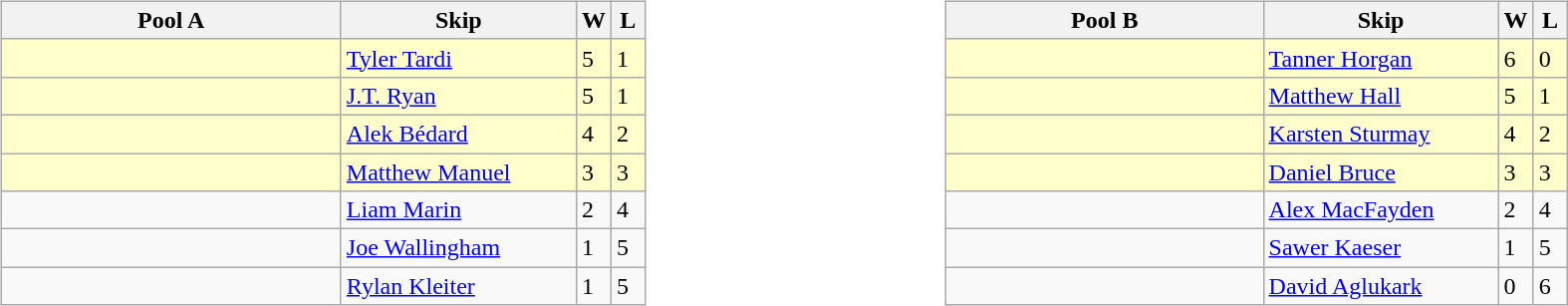<table>
<tr>
<td valign=top width=10%><br><table class="wikitable">
<tr>
<th width=220>Pool A</th>
<th width=150>Skip</th>
<th width=15>W</th>
<th width=15>L</th>
</tr>
<tr bgcolor=#ffffcc>
<td></td>
<td><a href='#'>Tyler Tardi</a></td>
<td>5</td>
<td>1</td>
</tr>
<tr bgcolor=#ffffcc>
<td></td>
<td><a href='#'>J.T. Ryan</a></td>
<td>5</td>
<td>1</td>
</tr>
<tr bgcolor=#ffffcc>
<td></td>
<td><a href='#'>Alek Bédard</a></td>
<td>4</td>
<td>2</td>
</tr>
<tr bgcolor=#ffffcc>
<td></td>
<td><a href='#'>Matthew Manuel</a></td>
<td>3</td>
<td>3</td>
</tr>
<tr>
<td></td>
<td><a href='#'>Liam Marin</a></td>
<td>2</td>
<td>4</td>
</tr>
<tr>
<td></td>
<td><a href='#'>Joe Wallingham</a></td>
<td>1</td>
<td>5</td>
</tr>
<tr>
<td></td>
<td><a href='#'>Rylan Kleiter</a></td>
<td>1</td>
<td>5</td>
</tr>
</table>
</td>
<td valign=top width=10%><br><table class="wikitable">
<tr>
<th width=205>Pool B</th>
<th width=150>Skip</th>
<th width=15>W</th>
<th width=15>L</th>
</tr>
<tr bgcolor=#ffffcc>
<td></td>
<td><a href='#'>Tanner Horgan</a></td>
<td>6</td>
<td>0</td>
</tr>
<tr bgcolor=#ffffcc>
<td></td>
<td><a href='#'>Matthew Hall</a></td>
<td>5</td>
<td>1</td>
</tr>
<tr bgcolor=#ffffcc>
<td></td>
<td><a href='#'>Karsten Sturmay</a></td>
<td>4</td>
<td>2</td>
</tr>
<tr bgcolor=#ffffcc>
<td></td>
<td><a href='#'>Daniel Bruce</a></td>
<td>3</td>
<td>3</td>
</tr>
<tr>
<td></td>
<td><a href='#'>Alex MacFayden</a></td>
<td>2</td>
<td>4</td>
</tr>
<tr>
<td></td>
<td><a href='#'>Sawer Kaeser</a></td>
<td>1</td>
<td>5</td>
</tr>
<tr>
<td></td>
<td><a href='#'>David Aglukark</a></td>
<td>0</td>
<td>6</td>
</tr>
</table>
</td>
</tr>
</table>
